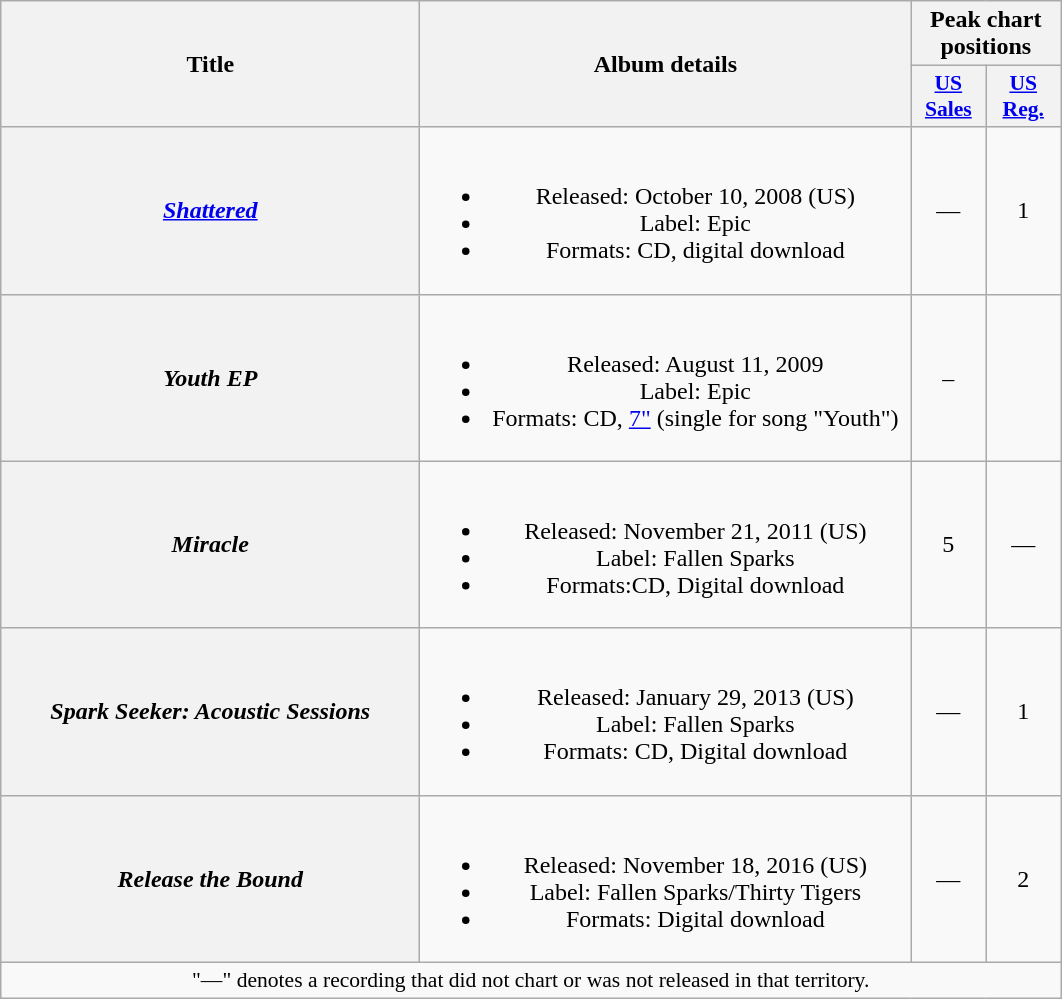<table class="wikitable plainrowheaders" style="text-align:center;">
<tr>
<th scope="col" rowspan="2" style="width:17em;">Title</th>
<th scope="col" rowspan="2" style="width:20em;">Album details</th>
<th scope="col" colspan="2">Peak chart positions</th>
</tr>
<tr>
<th scope="col" style="width:3em;font-size:90%;"><a href='#'>US<br>Sales</a><br></th>
<th scope="col" style="width:3em;font-size:90%;"><a href='#'>US<br>Reg.</a><br></th>
</tr>
<tr>
<th scope="row"><em><a href='#'>Shattered</a></em></th>
<td><br><ul><li>Released: October 10, 2008 <span>(US)</span></li><li>Label: Epic</li><li>Formats: CD, digital download</li></ul></td>
<td>—</td>
<td>1</td>
</tr>
<tr>
<th scope="row"><em>Youth EP</em></th>
<td><br><ul><li>Released: August 11, 2009 </li><li>Label: Epic </li><li>Formats: CD, <a href='#'>7"</a> (single for song "Youth")</li></ul></td>
<td>–</td>
<td></td>
</tr>
<tr>
<th scope="row"><em>Miracle</em></th>
<td><br><ul><li>Released: November 21, 2011 <span>(US)</span></li><li>Label: Fallen Sparks</li><li>Formats:CD, Digital download</li></ul></td>
<td>5</td>
<td>—</td>
</tr>
<tr>
<th scope="row"><em>Spark Seeker: Acoustic Sessions</em></th>
<td><br><ul><li>Released: January 29, 2013 <span>(US)</span></li><li>Label: Fallen Sparks</li><li>Formats: CD, Digital download</li></ul></td>
<td>—</td>
<td>1</td>
</tr>
<tr>
<th scope="row"><em>Release the Bound</em></th>
<td><br><ul><li>Released: November 18, 2016 <span>(US)</span></li><li>Label: Fallen Sparks/Thirty Tigers</li><li>Formats: Digital download</li></ul></td>
<td>—</td>
<td>2</td>
</tr>
<tr>
<td colspan="6" style="font-size:90%">"—" denotes a recording that did not chart or was not released in that territory.</td>
</tr>
</table>
